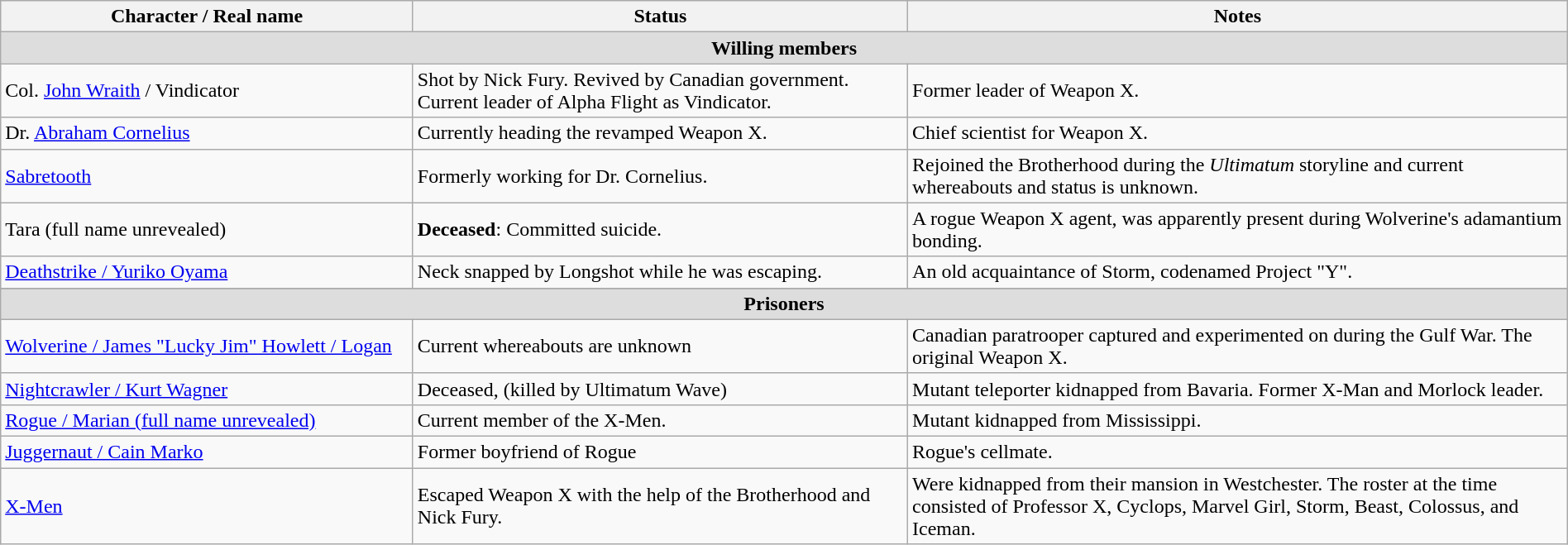<table class="wikitable" width=100%>
<tr>
<th width=25%>Character / Real name</th>
<th width=30%>Status</th>
<th width=40%>Notes</th>
</tr>
<tr bgcolor="#DDDDDD">
<td colspan="3" align="center"><strong>Willing members</strong></td>
</tr>
<tr>
<td>Col. <a href='#'>John Wraith</a> / Vindicator</td>
<td>Shot by Nick Fury. Revived by Canadian government. Current leader of Alpha Flight as Vindicator.</td>
<td>Former leader of Weapon X.</td>
</tr>
<tr>
<td>Dr. <a href='#'>Abraham Cornelius</a></td>
<td>Currently heading the revamped Weapon X.</td>
<td>Chief scientist for Weapon X.</td>
</tr>
<tr>
<td><a href='#'>Sabretooth</a></td>
<td>Formerly working for Dr. Cornelius.</td>
<td>Rejoined the Brotherhood during the <em>Ultimatum</em> storyline and current whereabouts and status is unknown.</td>
</tr>
<tr>
<td>Tara (full name unrevealed)</td>
<td><strong>Deceased</strong>: Committed suicide.</td>
<td>A rogue Weapon X agent, was apparently present during Wolverine's adamantium bonding.</td>
</tr>
<tr>
<td><a href='#'>Deathstrike / Yuriko Oyama</a></td>
<td>Neck snapped by Longshot while he was escaping.</td>
<td>An old acquaintance of Storm, codenamed Project "Y".</td>
</tr>
<tr>
</tr>
<tr bgcolor="#DDDDDD">
<td colspan="3" align="center"><strong>Prisoners</strong></td>
</tr>
<tr>
<td><a href='#'>Wolverine / James "Lucky Jim" Howlett / Logan</a></td>
<td>Current whereabouts are unknown</td>
<td>Canadian paratrooper captured and experimented on during the Gulf War. The original Weapon X.</td>
</tr>
<tr>
<td><a href='#'>Nightcrawler / Kurt Wagner</a></td>
<td>Deceased, (killed by Ultimatum Wave)</td>
<td>Mutant teleporter kidnapped from Bavaria. Former X-Man and Morlock leader.</td>
</tr>
<tr>
<td><a href='#'>Rogue / Marian (full name unrevealed)</a></td>
<td>Current member of the X-Men.</td>
<td>Mutant kidnapped from Mississippi.</td>
</tr>
<tr>
<td><a href='#'>Juggernaut / Cain Marko</a></td>
<td>Former boyfriend of Rogue</td>
<td>Rogue's cellmate.</td>
</tr>
<tr>
<td><a href='#'>X-Men</a></td>
<td>Escaped Weapon X with the help of the Brotherhood and Nick Fury.</td>
<td>Were kidnapped from their mansion in Westchester. The roster at the time consisted of Professor X, Cyclops, Marvel Girl, Storm, Beast, Colossus, and Iceman.</td>
</tr>
</table>
